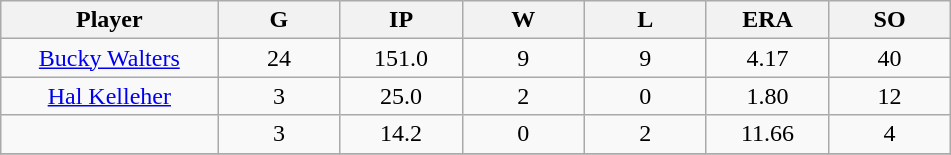<table class="wikitable sortable">
<tr>
<th bgcolor="#DDDDFF" width="16%">Player</th>
<th bgcolor="#DDDDFF" width="9%">G</th>
<th bgcolor="#DDDDFF" width="9%">IP</th>
<th bgcolor="#DDDDFF" width="9%">W</th>
<th bgcolor="#DDDDFF" width="9%">L</th>
<th bgcolor="#DDDDFF" width="9%">ERA</th>
<th bgcolor="#DDDDFF" width="9%">SO</th>
</tr>
<tr align="center">
<td><a href='#'>Bucky Walters</a></td>
<td>24</td>
<td>151.0</td>
<td>9</td>
<td>9</td>
<td>4.17</td>
<td>40</td>
</tr>
<tr align=center>
<td><a href='#'>Hal Kelleher</a></td>
<td>3</td>
<td>25.0</td>
<td>2</td>
<td>0</td>
<td>1.80</td>
<td>12</td>
</tr>
<tr align=center>
<td></td>
<td>3</td>
<td>14.2</td>
<td>0</td>
<td>2</td>
<td>11.66</td>
<td>4</td>
</tr>
<tr align="center">
</tr>
</table>
